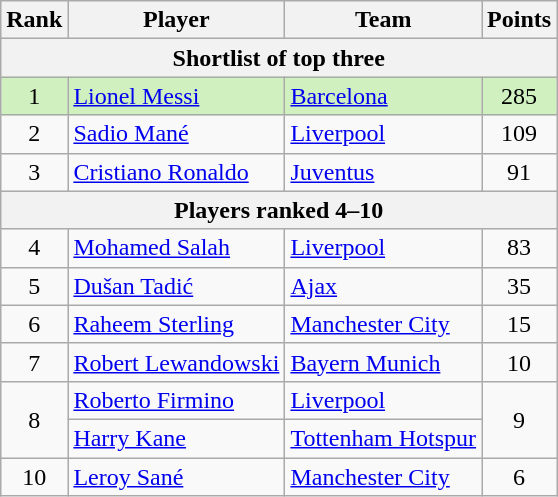<table class="wikitable" style="text-align:center">
<tr>
<th>Rank</th>
<th>Player</th>
<th>Team</th>
<th>Points</th>
</tr>
<tr>
<th colspan=4>Shortlist of top three</th>
</tr>
<tr bgcolor="#D0F0C0">
<td>1</td>
<td align=left> <a href='#'>Lionel Messi</a></td>
<td align=left> <a href='#'>Barcelona</a></td>
<td>285</td>
</tr>
<tr>
<td>2</td>
<td align=left> <a href='#'>Sadio Mané</a></td>
<td align=left> <a href='#'>Liverpool</a></td>
<td>109</td>
</tr>
<tr>
<td>3</td>
<td align=left> <a href='#'>Cristiano Ronaldo</a></td>
<td align=left> <a href='#'>Juventus</a></td>
<td>91</td>
</tr>
<tr>
<th colspan=4>Players ranked 4–10</th>
</tr>
<tr>
<td>4</td>
<td align=left> <a href='#'>Mohamed Salah</a></td>
<td align=left> <a href='#'>Liverpool</a></td>
<td>83</td>
</tr>
<tr>
<td>5</td>
<td align=left> <a href='#'>Dušan Tadić</a></td>
<td align=left> <a href='#'>Ajax</a></td>
<td>35</td>
</tr>
<tr>
<td>6</td>
<td align=left> <a href='#'>Raheem Sterling</a></td>
<td align=left> <a href='#'>Manchester City</a></td>
<td>15</td>
</tr>
<tr>
<td>7</td>
<td align=left> <a href='#'>Robert Lewandowski</a></td>
<td align=left> <a href='#'>Bayern Munich</a></td>
<td>10</td>
</tr>
<tr>
<td rowspan=2>8</td>
<td align=left> <a href='#'>Roberto Firmino</a></td>
<td align=left> <a href='#'>Liverpool</a></td>
<td rowspan=2>9</td>
</tr>
<tr>
<td align=left> <a href='#'>Harry Kane</a></td>
<td align=left> <a href='#'>Tottenham Hotspur</a></td>
</tr>
<tr>
<td>10</td>
<td align=left> <a href='#'>Leroy Sané</a></td>
<td align=left> <a href='#'>Manchester City</a></td>
<td>6</td>
</tr>
</table>
